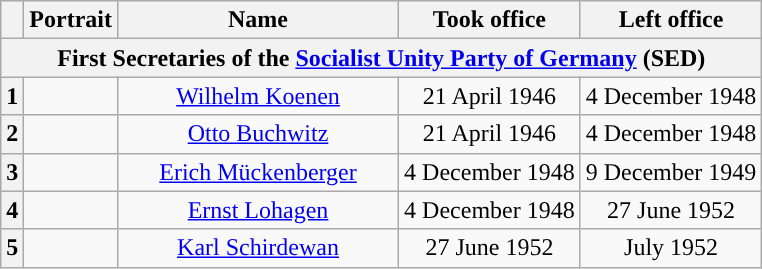<table class="wikitable" style="text-align:center">
<tr>
<th></th>
<th>Portrait</th>
<th width=180>Name<br></th>
<th>Took office</th>
<th>Left office</th>
</tr>
<tr>
<th colspan=5>First Secretaries of the <a href='#'>Socialist Unity Party of Germany</a> (SED)</th>
</tr>
<tr>
<th style="background:">1</th>
<td></td>
<td><a href='#'>Wilhelm Koenen</a><br></td>
<td>21 April 1946</td>
<td>4 December 1948</td>
</tr>
<tr>
<th style="background:">2</th>
<td></td>
<td><a href='#'>Otto Buchwitz</a><br></td>
<td>21 April 1946</td>
<td>4 December 1948</td>
</tr>
<tr>
<th style="background:">3</th>
<td></td>
<td><a href='#'>Erich Mückenberger</a><br></td>
<td>4 December 1948</td>
<td>9 December 1949</td>
</tr>
<tr>
<th style="background:">4</th>
<td></td>
<td><a href='#'>Ernst Lohagen</a><br></td>
<td>4 December 1948</td>
<td>27 June 1952</td>
</tr>
<tr>
<th style="background:">5</th>
<td></td>
<td><a href='#'>Karl Schirdewan</a><br></td>
<td>27 June 1952</td>
<td>July 1952</td>
</tr>
</table>
